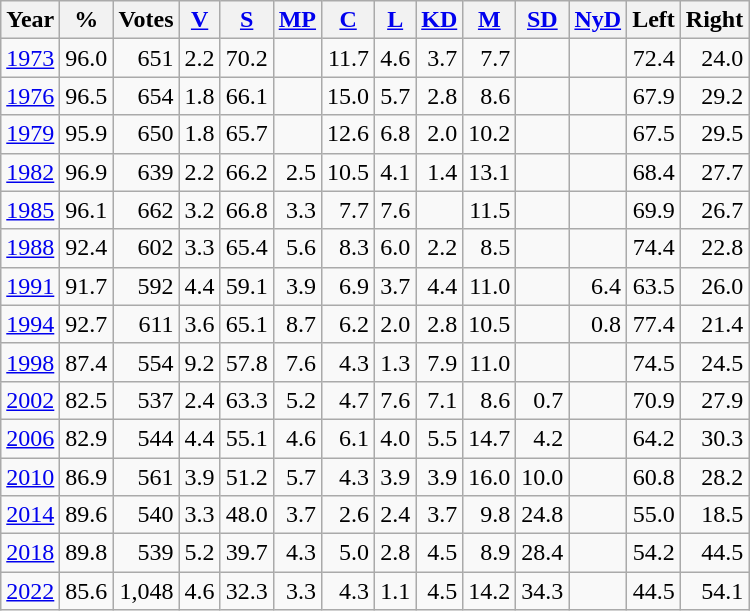<table class="wikitable sortable" style=text-align:right>
<tr>
<th>Year</th>
<th>%</th>
<th>Votes</th>
<th><a href='#'>V</a></th>
<th><a href='#'>S</a></th>
<th><a href='#'>MP</a></th>
<th><a href='#'>C</a></th>
<th><a href='#'>L</a></th>
<th><a href='#'>KD</a></th>
<th><a href='#'>M</a></th>
<th><a href='#'>SD</a></th>
<th><a href='#'>NyD</a></th>
<th>Left</th>
<th>Right</th>
</tr>
<tr>
<td align=left><a href='#'>1973</a></td>
<td>96.0</td>
<td>651</td>
<td>2.2</td>
<td>70.2</td>
<td></td>
<td>11.7</td>
<td>4.6</td>
<td>3.7</td>
<td>7.7</td>
<td></td>
<td></td>
<td>72.4</td>
<td>24.0</td>
</tr>
<tr>
<td align=left><a href='#'>1976</a></td>
<td>96.5</td>
<td>654</td>
<td>1.8</td>
<td>66.1</td>
<td></td>
<td>15.0</td>
<td>5.7</td>
<td>2.8</td>
<td>8.6</td>
<td></td>
<td></td>
<td>67.9</td>
<td>29.2</td>
</tr>
<tr>
<td align=left><a href='#'>1979</a></td>
<td>95.9</td>
<td>650</td>
<td>1.8</td>
<td>65.7</td>
<td></td>
<td>12.6</td>
<td>6.8</td>
<td>2.0</td>
<td>10.2</td>
<td></td>
<td></td>
<td>67.5</td>
<td>29.5</td>
</tr>
<tr>
<td align=left><a href='#'>1982</a></td>
<td>96.9</td>
<td>639</td>
<td>2.2</td>
<td>66.2</td>
<td>2.5</td>
<td>10.5</td>
<td>4.1</td>
<td>1.4</td>
<td>13.1</td>
<td></td>
<td></td>
<td>68.4</td>
<td>27.7</td>
</tr>
<tr>
<td align=left><a href='#'>1985</a></td>
<td>96.1</td>
<td>662</td>
<td>3.2</td>
<td>66.8</td>
<td>3.3</td>
<td>7.7</td>
<td>7.6</td>
<td></td>
<td>11.5</td>
<td></td>
<td></td>
<td>69.9</td>
<td>26.7</td>
</tr>
<tr>
<td align=left><a href='#'>1988</a></td>
<td>92.4</td>
<td>602</td>
<td>3.3</td>
<td>65.4</td>
<td>5.6</td>
<td>8.3</td>
<td>6.0</td>
<td>2.2</td>
<td>8.5</td>
<td></td>
<td></td>
<td>74.4</td>
<td>22.8</td>
</tr>
<tr>
<td align=left><a href='#'>1991</a></td>
<td>91.7</td>
<td>592</td>
<td>4.4</td>
<td>59.1</td>
<td>3.9</td>
<td>6.9</td>
<td>3.7</td>
<td>4.4</td>
<td>11.0</td>
<td></td>
<td>6.4</td>
<td>63.5</td>
<td>26.0</td>
</tr>
<tr>
<td align=left><a href='#'>1994</a></td>
<td>92.7</td>
<td>611</td>
<td>3.6</td>
<td>65.1</td>
<td>8.7</td>
<td>6.2</td>
<td>2.0</td>
<td>2.8</td>
<td>10.5</td>
<td></td>
<td>0.8</td>
<td>77.4</td>
<td>21.4</td>
</tr>
<tr>
<td align=left><a href='#'>1998</a></td>
<td>87.4</td>
<td>554</td>
<td>9.2</td>
<td>57.8</td>
<td>7.6</td>
<td>4.3</td>
<td>1.3</td>
<td>7.9</td>
<td>11.0</td>
<td></td>
<td></td>
<td>74.5</td>
<td>24.5</td>
</tr>
<tr>
<td align=left><a href='#'>2002</a></td>
<td>82.5</td>
<td>537</td>
<td>2.4</td>
<td>63.3</td>
<td>5.2</td>
<td>4.7</td>
<td>7.6</td>
<td>7.1</td>
<td>8.6</td>
<td>0.7</td>
<td></td>
<td>70.9</td>
<td>27.9</td>
</tr>
<tr>
<td align=left><a href='#'>2006</a></td>
<td>82.9</td>
<td>544</td>
<td>4.4</td>
<td>55.1</td>
<td>4.6</td>
<td>6.1</td>
<td>4.0</td>
<td>5.5</td>
<td>14.7</td>
<td>4.2</td>
<td></td>
<td>64.2</td>
<td>30.3</td>
</tr>
<tr>
<td align=left><a href='#'>2010</a></td>
<td>86.9</td>
<td>561</td>
<td>3.9</td>
<td>51.2</td>
<td>5.7</td>
<td>4.3</td>
<td>3.9</td>
<td>3.9</td>
<td>16.0</td>
<td>10.0</td>
<td></td>
<td>60.8</td>
<td>28.2</td>
</tr>
<tr>
<td align=left><a href='#'>2014</a></td>
<td>89.6</td>
<td>540</td>
<td>3.3</td>
<td>48.0</td>
<td>3.7</td>
<td>2.6</td>
<td>2.4</td>
<td>3.7</td>
<td>9.8</td>
<td>24.8</td>
<td></td>
<td>55.0</td>
<td>18.5</td>
</tr>
<tr>
<td align=left><a href='#'>2018</a></td>
<td>89.8</td>
<td>539</td>
<td>5.2</td>
<td>39.7</td>
<td>4.3</td>
<td>5.0</td>
<td>2.8</td>
<td>4.5</td>
<td>8.9</td>
<td>28.4</td>
<td></td>
<td>54.2</td>
<td>44.5</td>
</tr>
<tr>
<td align=left><a href='#'>2022</a></td>
<td>85.6</td>
<td>1,048</td>
<td>4.6</td>
<td>32.3</td>
<td>3.3</td>
<td>4.3</td>
<td>1.1</td>
<td>4.5</td>
<td>14.2</td>
<td>34.3</td>
<td></td>
<td>44.5</td>
<td>54.1</td>
</tr>
</table>
